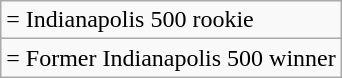<table class="wikitable">
<tr>
<td><strong></strong> = Indianapolis 500 rookie</td>
</tr>
<tr>
<td><strong></strong> = Former Indianapolis 500 winner</td>
</tr>
</table>
